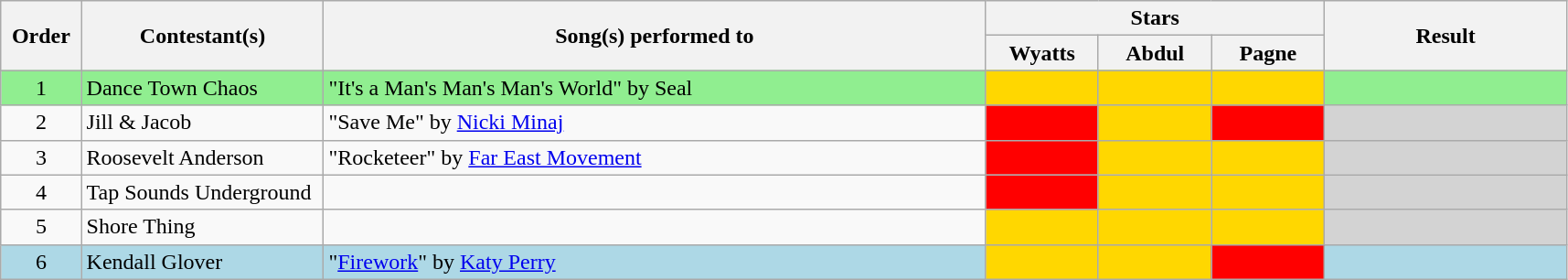<table class="wikitable">
<tr>
<th style="width:5%;" rowspan="2">Order</th>
<th style="width:15%;" rowspan="2">Contestant(s)</th>
<th style="width:41%;" rowspan="2">Song(s) performed to</th>
<th style="width:21%;" colspan="3">Stars</th>
<th style="width:15%;" rowspan="2">Result</th>
</tr>
<tr>
<th style="width:7%;">Wyatts</th>
<th style="width:7%;">Abdul</th>
<th style="width:7%;">Pagne</th>
</tr>
<tr bgcolor="lightgreen">
<td style="text-align:center">1</td>
<td>Dance Town Chaos</td>
<td>"It's a Man's Man's Man's World" by Seal</td>
<td bgcolor="gold"></td>
<td bgcolor="gold"></td>
<td bgcolor="gold"></td>
<td></td>
</tr>
<tr>
<td style="text-align:center">2</td>
<td>Jill & Jacob</td>
<td>"Save Me" by <a href='#'>Nicki Minaj</a></td>
<td bgcolor="red"></td>
<td bgcolor="gold"></td>
<td bgcolor="red"></td>
<td bgcolor="lightgrey"></td>
</tr>
<tr>
<td style="text-align:center">3</td>
<td>Roosevelt Anderson</td>
<td>"Rocketeer" by <a href='#'>Far East Movement</a></td>
<td bgcolor="red"></td>
<td bgcolor="gold"></td>
<td bgcolor="gold"></td>
<td bgcolor="lightgrey"></td>
</tr>
<tr>
<td style="text-align:center">4</td>
<td>Tap Sounds Underground</td>
<td></td>
<td bgcolor="red"></td>
<td bgcolor="gold"></td>
<td bgcolor="gold"></td>
<td bgcolor="lightgrey"></td>
</tr>
<tr>
<td style="text-align:center">5</td>
<td>Shore Thing</td>
<td></td>
<td bgcolor="gold"></td>
<td bgcolor="gold"></td>
<td bgcolor="gold"></td>
<td bgcolor="lightgrey"></td>
</tr>
<tr bgcolor="lightblue">
<td style="text-align:center">6</td>
<td>Kendall Glover</td>
<td>"<a href='#'>Firework</a>" by <a href='#'>Katy Perry</a></td>
<td bgcolor="gold"></td>
<td bgcolor="gold"></td>
<td bgcolor="red"></td>
<td bgcolor="lightblue"></td>
</tr>
</table>
